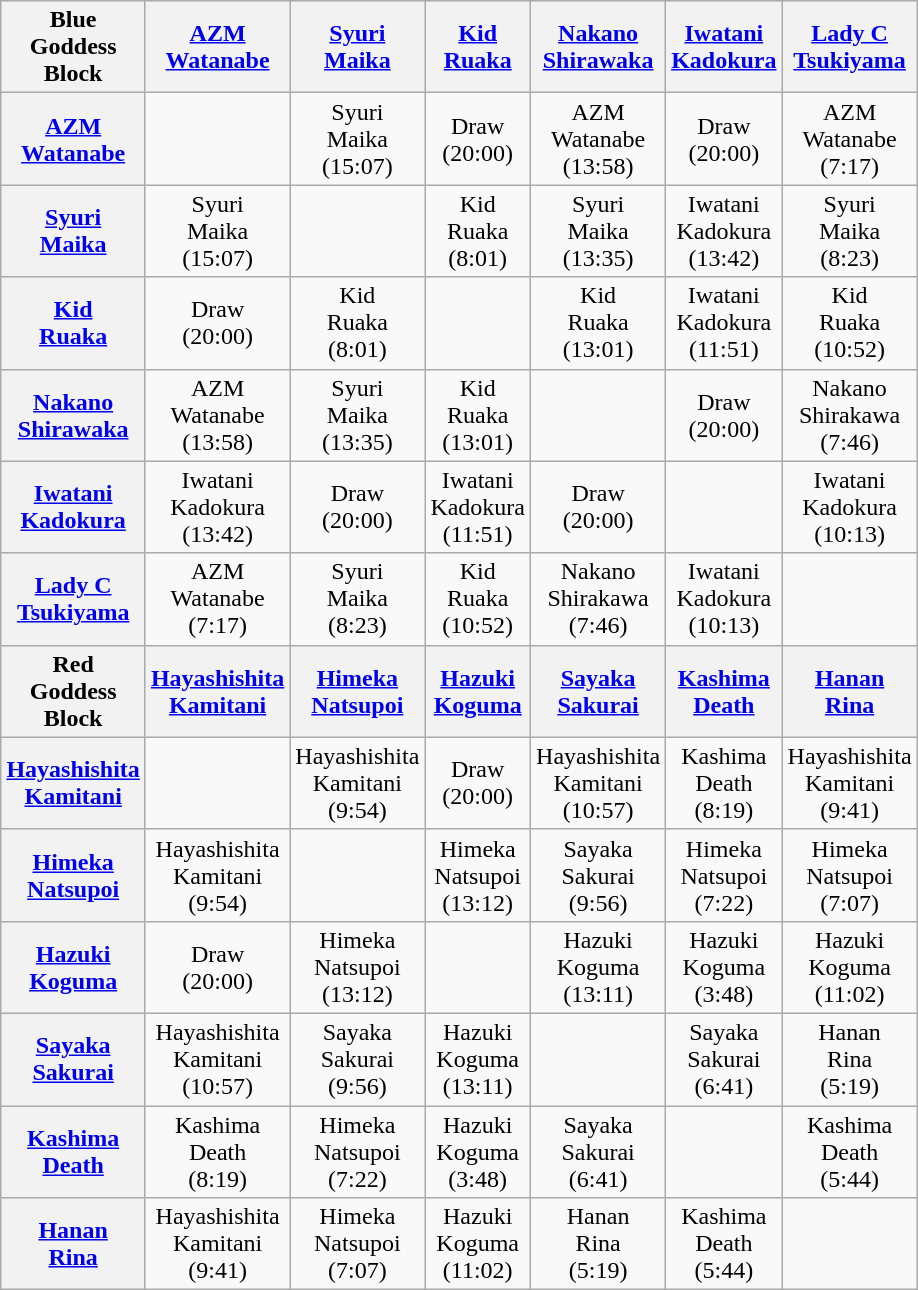<table class="wikitable" style="text-align:center; margin: 1em auto 1em auto;" width="25%">
<tr>
<th>Blue Goddess Block</th>
<th><a href='#'>AZM</a><br><a href='#'>Watanabe</a></th>
<th><a href='#'>Syuri</a><br><a href='#'>Maika</a></th>
<th><a href='#'>Kid</a><br><a href='#'>Ruaka</a></th>
<th><a href='#'>Nakano</a><br><a href='#'>Shirawaka</a></th>
<th><a href='#'>Iwatani</a><br><a href='#'>Kadokura</a></th>
<th><a href='#'>Lady C</a><br><a href='#'>Tsukiyama</a></th>
</tr>
<tr>
<th><a href='#'>AZM</a><br><a href='#'>Watanabe</a></th>
<td></td>
<td>Syuri<br>Maika<br>(15:07)</td>
<td>Draw<br>(20:00)</td>
<td>AZM<br>Watanabe<br>(13:58)</td>
<td>Draw<br>(20:00)</td>
<td>AZM<br>Watanabe<br>(7:17)</td>
</tr>
<tr>
<th><a href='#'>Syuri</a><br><a href='#'>Maika</a></th>
<td>Syuri<br>Maika<br>(15:07)</td>
<td></td>
<td>Kid<br>Ruaka<br>(8:01)</td>
<td>Syuri<br>Maika<br>(13:35)</td>
<td>Iwatani<br>Kadokura<br>(13:42)</td>
<td>Syuri<br>Maika<br>(8:23)</td>
</tr>
<tr>
<th><a href='#'>Kid</a><br><a href='#'>Ruaka</a></th>
<td>Draw<br>(20:00)</td>
<td>Kid<br>Ruaka<br>(8:01)</td>
<td></td>
<td>Kid<br>Ruaka<br>(13:01)</td>
<td>Iwatani<br>Kadokura<br>(11:51)</td>
<td>Kid<br>Ruaka<br>(10:52)</td>
</tr>
<tr>
<th><a href='#'>Nakano</a><br><a href='#'>Shirawaka</a></th>
<td>AZM<br>Watanabe<br>(13:58)</td>
<td>Syuri<br>Maika<br>(13:35)</td>
<td>Kid<br>Ruaka<br>(13:01)</td>
<td></td>
<td>Draw<br>(20:00)</td>
<td>Nakano<br>Shirakawa<br>(7:46)</td>
</tr>
<tr>
<th><a href='#'>Iwatani</a><br><a href='#'>Kadokura</a></th>
<td>Iwatani<br>Kadokura<br>(13:42)</td>
<td>Draw<br>(20:00)</td>
<td>Iwatani<br>Kadokura<br>(11:51)</td>
<td>Draw<br>(20:00)</td>
<td></td>
<td>Iwatani<br>Kadokura<br>(10:13)</td>
</tr>
<tr>
<th><a href='#'>Lady C</a><br><a href='#'>Tsukiyama</a></th>
<td>AZM<br>Watanabe<br>(7:17)</td>
<td>Syuri<br>Maika<br>(8:23)</td>
<td>Kid<br>Ruaka<br>(10:52)</td>
<td>Nakano<br>Shirakawa<br>(7:46)</td>
<td>Iwatani<br>Kadokura<br>(10:13)</td>
<td></td>
</tr>
<tr>
<th>Red Goddess Block</th>
<th><a href='#'>Hayashishita</a><br><a href='#'>Kamitani</a></th>
<th><a href='#'>Himeka</a><br><a href='#'>Natsupoi</a></th>
<th><a href='#'>Hazuki</a><br><a href='#'>Koguma</a></th>
<th><a href='#'>Sayaka</a><br><a href='#'>Sakurai</a></th>
<th><a href='#'>Kashima</a><br><a href='#'>Death</a></th>
<th><a href='#'>Hanan</a><br><a href='#'>Rina</a></th>
</tr>
<tr>
<th><a href='#'>Hayashishita</a><br><a href='#'>Kamitani</a></th>
<td></td>
<td>Hayashishita<br>Kamitani<br>(9:54)</td>
<td>Draw<br>(20:00)</td>
<td>Hayashishita<br>Kamitani<br>(10:57)</td>
<td>Kashima<br>Death<br>(8:19)</td>
<td>Hayashishita<br>Kamitani<br>(9:41)</td>
</tr>
<tr>
<th><a href='#'>Himeka</a><br><a href='#'>Natsupoi</a></th>
<td>Hayashishita<br>Kamitani<br>(9:54)</td>
<td></td>
<td>Himeka<br>Natsupoi<br>(13:12)</td>
<td>Sayaka<br>Sakurai<br>(9:56)</td>
<td>Himeka<br>Natsupoi<br>(7:22)</td>
<td>Himeka<br>Natsupoi<br>(7:07)</td>
</tr>
<tr>
<th><a href='#'>Hazuki</a><br><a href='#'>Koguma</a></th>
<td>Draw<br>(20:00)</td>
<td>Himeka<br>Natsupoi<br>(13:12)</td>
<td></td>
<td>Hazuki<br>Koguma<br>(13:11)</td>
<td>Hazuki<br>Koguma<br>(3:48)</td>
<td>Hazuki<br>Koguma<br>(11:02)</td>
</tr>
<tr>
<th><a href='#'>Sayaka</a><br><a href='#'>Sakurai</a></th>
<td>Hayashishita<br>Kamitani<br>(10:57)</td>
<td>Sayaka<br>Sakurai<br>(9:56)</td>
<td>Hazuki<br>Koguma<br>(13:11)</td>
<td></td>
<td>Sayaka<br>Sakurai<br>(6:41)</td>
<td>Hanan<br>Rina<br>(5:19)</td>
</tr>
<tr>
<th><a href='#'>Kashima</a><br><a href='#'>Death</a></th>
<td>Kashima<br>Death<br>(8:19)</td>
<td>Himeka<br>Natsupoi<br>(7:22)</td>
<td>Hazuki<br>Koguma<br>(3:48)</td>
<td>Sayaka<br>Sakurai<br>(6:41)</td>
<td></td>
<td>Kashima<br>Death<br>(5:44)</td>
</tr>
<tr>
<th><a href='#'>Hanan</a><br><a href='#'>Rina</a></th>
<td>Hayashishita<br>Kamitani<br>(9:41)</td>
<td>Himeka<br>Natsupoi<br>(7:07)</td>
<td>Hazuki<br>Koguma<br>(11:02)</td>
<td>Hanan<br>Rina<br>(5:19)</td>
<td>Kashima<br>Death<br>(5:44)</td>
<td></td>
</tr>
</table>
